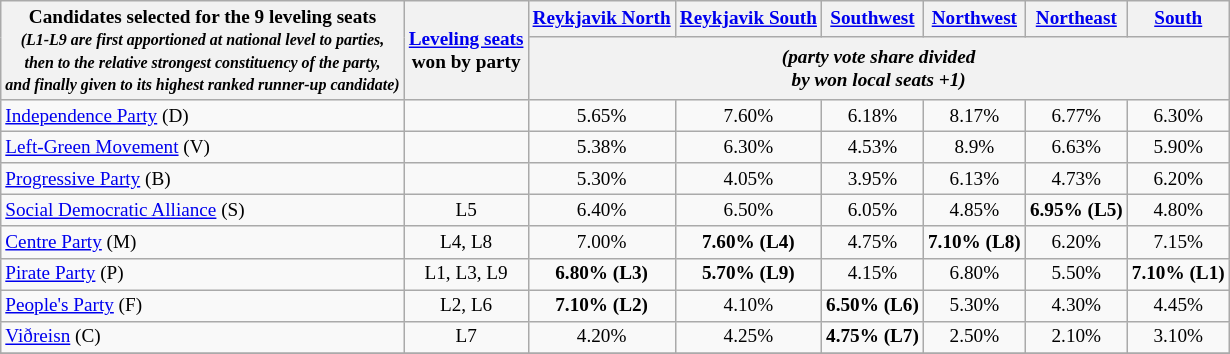<table class="wikitable" style="font-size: 80%;">
<tr>
<th rowspan=2>Candidates selected for the 9 leveling seats<br><small><em>(L1-L9 are first apportioned at national level to parties,<br> then to the relative strongest constituency of the party,<br> and finally given to its highest ranked runner-up candidate)</em></small></th>
<th rowspan=2><a href='#'>Leveling seats</a><br>won by party</th>
<th><a href='#'>Reykjavik North</a><br></th>
<th><a href='#'>Reykjavik South</a><br></th>
<th><a href='#'>Southwest</a><br></th>
<th><a href='#'>Northwest</a><br></th>
<th><a href='#'>Northeast</a><br></th>
<th><a href='#'>South</a><br></th>
</tr>
<tr>
<th colspan=6><em>(party vote share divided<br>by won local seats +1)</em></th>
</tr>
<tr style="text-align:center;">
<td style="text-align:left;"><a href='#'>Independence Party</a> (D)</td>
<td></td>
<td>5.65%</td>
<td>7.60%</td>
<td>6.18%</td>
<td>8.17%</td>
<td>6.77%</td>
<td>6.30%</td>
</tr>
<tr style="text-align:center;">
<td style="text-align:left;"><a href='#'>Left-Green Movement</a> (V)</td>
<td></td>
<td>5.38%</td>
<td>6.30%</td>
<td>4.53%</td>
<td>8.9%</td>
<td>6.63%</td>
<td>5.90%</td>
</tr>
<tr style="text-align:center;">
<td style="text-align:left;"><a href='#'>Progressive Party</a> (B)</td>
<td></td>
<td>5.30%</td>
<td>4.05%</td>
<td>3.95%</td>
<td>6.13%</td>
<td>4.73%</td>
<td>6.20%</td>
</tr>
<tr style="text-align:center;">
<td style="text-align:left;"><a href='#'>Social Democratic Alliance</a> (S)</td>
<td>L5</td>
<td>6.40%</td>
<td>6.50%</td>
<td>6.05%</td>
<td>4.85%</td>
<td><strong>6.95% (L5)</strong></td>
<td>4.80%</td>
</tr>
<tr style="text-align:center;">
<td style="text-align:left;"><a href='#'>Centre Party</a> (M)</td>
<td>L4, L8</td>
<td>7.00%</td>
<td><strong>7.60% (L4)</strong></td>
<td>4.75%</td>
<td><strong>7.10% (L8)</strong></td>
<td>6.20%</td>
<td>7.15%</td>
</tr>
<tr style="text-align:center;">
<td style="text-align:left;"><a href='#'>Pirate Party</a> (P)</td>
<td>L1, L3, L9</td>
<td><strong>6.80% (L3)</strong></td>
<td><strong>5.70% (L9)</strong></td>
<td>4.15%</td>
<td>6.80%</td>
<td>5.50%</td>
<td><strong>7.10% (L1)</strong></td>
</tr>
<tr style="text-align:center;">
<td style="text-align:left;"><a href='#'>People's Party</a> (F)</td>
<td>L2, L6</td>
<td><strong>7.10% (L2)</strong></td>
<td>4.10%</td>
<td><strong>6.50% (L6)</strong></td>
<td>5.30%</td>
<td>4.30%</td>
<td>4.45%</td>
</tr>
<tr style="text-align:center;">
<td style="text-align:left;"><a href='#'>Viðreisn</a> (C)</td>
<td>L7</td>
<td>4.20%</td>
<td>4.25%</td>
<td><strong>4.75% (L7)</strong></td>
<td>2.50%</td>
<td>2.10%</td>
<td>3.10%</td>
</tr>
<tr>
</tr>
</table>
